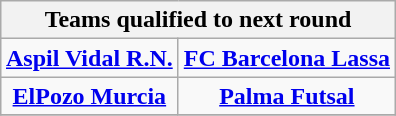<table class="wikitable" style="text-align: center; margin: 0 auto;">
<tr>
<th colspan=4>Teams qualified to next round</th>
</tr>
<tr>
<td><strong><a href='#'>Aspil Vidal R.N.</a></strong></td>
<td><strong><a href='#'>FC Barcelona Lassa</a></strong></td>
</tr>
<tr>
<td><strong><a href='#'>ElPozo Murcia</a></strong></td>
<td><strong><a href='#'>Palma Futsal</a></strong></td>
</tr>
<tr>
</tr>
</table>
